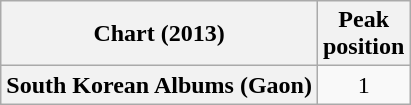<table class="wikitable plainrowheaders" style="text-align:center;">
<tr>
<th scope="col">Chart (2013)</th>
<th scope="col">Peak<br>position</th>
</tr>
<tr>
<th scope="row">South Korean Albums (Gaon)</th>
<td>1</td>
</tr>
</table>
